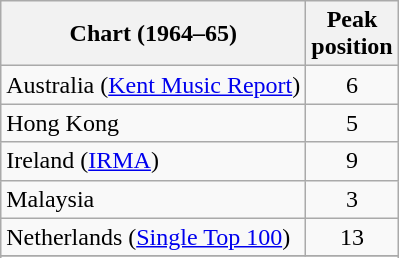<table class="wikitable sortable">
<tr>
<th scope="col">Chart (1964–65)</th>
<th scope="col">Peak<br>position</th>
</tr>
<tr>
<td>Australia (<a href='#'>Kent Music Report</a>)</td>
<td align=center>6</td>
</tr>
<tr>
<td>Hong Kong</td>
<td style="text-align:center;">5</td>
</tr>
<tr>
<td>Ireland (<a href='#'>IRMA</a>)</td>
<td align=center>9</td>
</tr>
<tr>
<td>Malaysia</td>
<td style="text-align:center;">3</td>
</tr>
<tr>
<td>Netherlands (<a href='#'>Single Top 100</a>)</td>
<td style="text-align:center;">13</td>
</tr>
<tr>
</tr>
<tr>
</tr>
</table>
